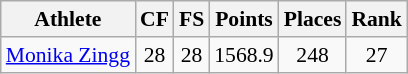<table class="wikitable" border="1" style="font-size:90%">
<tr>
<th>Athlete</th>
<th>CF</th>
<th>FS</th>
<th>Points</th>
<th>Places</th>
<th>Rank</th>
</tr>
<tr align=center>
<td align=left><a href='#'>Monika Zingg</a></td>
<td>28</td>
<td>28</td>
<td>1568.9</td>
<td>248</td>
<td>27</td>
</tr>
</table>
